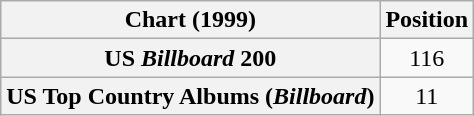<table class="wikitable sortable plainrowheaders" style="text-align:center">
<tr>
<th scope="col">Chart (1999)</th>
<th scope="col">Position</th>
</tr>
<tr>
<th scope="row">US <em>Billboard</em> 200</th>
<td>116</td>
</tr>
<tr>
<th scope="row">US Top Country Albums (<em>Billboard</em>)</th>
<td>11</td>
</tr>
</table>
